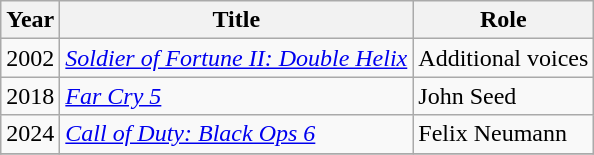<table class="wikitable sortable">
<tr>
<th>Year</th>
<th>Title</th>
<th>Role</th>
</tr>
<tr>
<td>2002</td>
<td><em><a href='#'>Soldier of Fortune II: Double Helix</a></em></td>
<td>Additional voices</td>
</tr>
<tr>
<td>2018</td>
<td><em><a href='#'>Far Cry 5</a></em></td>
<td>John Seed</td>
</tr>
<tr>
<td>2024</td>
<td><em><a href='#'>Call of Duty: Black Ops 6</a></em></td>
<td>Felix Neumann</td>
</tr>
<tr>
</tr>
</table>
